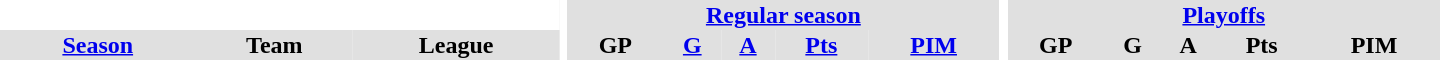<table border="0" cellpadding="1" cellspacing="0" style="text-align:center; width:60em">
<tr bgcolor="#e0e0e0">
<th colspan="3" bgcolor="#ffffff"></th>
<th rowspan="99" bgcolor="#ffffff"></th>
<th colspan="5"><a href='#'>Regular season</a></th>
<th rowspan="99" bgcolor="#ffffff"></th>
<th colspan="5"><a href='#'>Playoffs</a></th>
</tr>
<tr bgcolor="#e0e0e0">
<th><a href='#'>Season</a></th>
<th>Team</th>
<th>League</th>
<th>GP</th>
<th><a href='#'>G</a></th>
<th><a href='#'>A</a></th>
<th><a href='#'>Pts</a></th>
<th><a href='#'>PIM</a></th>
<th>GP</th>
<th>G</th>
<th>A</th>
<th>Pts</th>
<th>PIM</th>
</tr>
</table>
